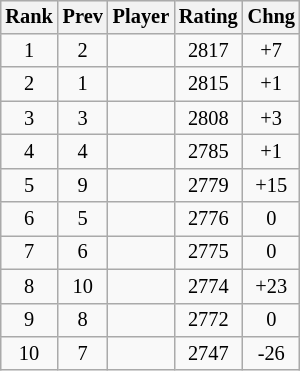<table class="wikitable" style="text-align:center; font-size:85%; margin-left: 1em; float: right;">
<tr>
<th>Rank</th>
<th>Prev</th>
<th>Player</th>
<th>Rating</th>
<th>Chng</th>
</tr>
<tr>
<td>1</td>
<td>2</td>
<td align=left></td>
<td>2817</td>
<td>+7</td>
</tr>
<tr>
<td>2</td>
<td>1</td>
<td align=left></td>
<td>2815</td>
<td>+1</td>
</tr>
<tr>
<td>3</td>
<td>3</td>
<td align=left></td>
<td>2808</td>
<td>+3</td>
</tr>
<tr>
<td>4</td>
<td>4</td>
<td align=left></td>
<td>2785</td>
<td>+1</td>
</tr>
<tr>
<td>5</td>
<td>9</td>
<td align=left></td>
<td>2779</td>
<td>+15</td>
</tr>
<tr>
<td>6</td>
<td>5</td>
<td align=left></td>
<td>2776</td>
<td>0</td>
</tr>
<tr>
<td>7</td>
<td>6</td>
<td align=left></td>
<td>2775</td>
<td>0</td>
</tr>
<tr>
<td>8</td>
<td>10</td>
<td align=left></td>
<td>2774</td>
<td>+23</td>
</tr>
<tr>
<td>9</td>
<td>8</td>
<td align=left></td>
<td>2772</td>
<td>0</td>
</tr>
<tr>
<td>10</td>
<td>7</td>
<td align=left></td>
<td>2747</td>
<td>-26</td>
</tr>
</table>
